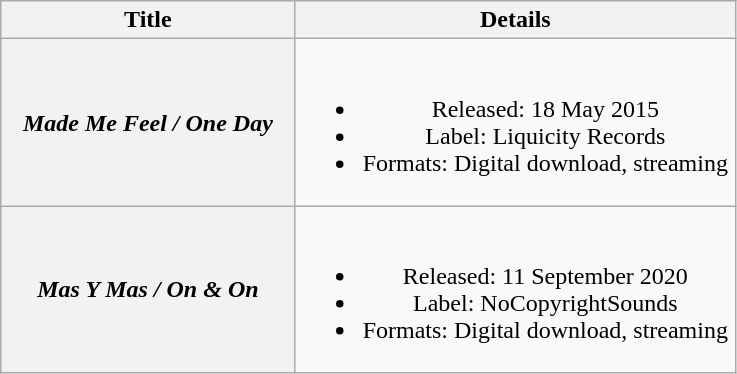<table class="wikitable plainrowheaders" style="text-align:center">
<tr>
<th scope="col" style="width:11.8em;">Title</th>
<th scope="col" style="width:17.9em;">Details</th>
</tr>
<tr>
<th scope="row"><em>Made Me Feel / One Day</em></th>
<td><br><ul><li>Released: 18 May 2015</li><li>Label: Liquicity Records</li><li>Formats: Digital download, streaming</li></ul></td>
</tr>
<tr>
<th scope="row"><em>Mas Y Mas / On & On</em></th>
<td><br><ul><li>Released: 11 September 2020</li><li>Label: NoCopyrightSounds</li><li>Formats: Digital download, streaming</li></ul></td>
</tr>
</table>
